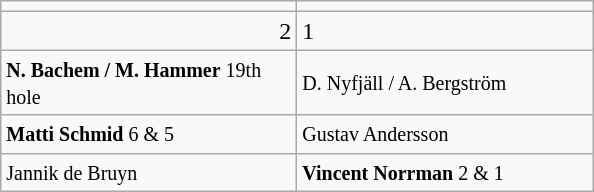<table class="wikitable">
<tr>
<td align="center" width="190"></td>
<td align="center" width="190"></td>
</tr>
<tr>
<td align="right">2</td>
<td>1</td>
</tr>
<tr>
<td><small><strong>N. Bachem / M. Hammer</strong> 19th hole</small></td>
<td><small>D. Nyfjäll / A. Bergström</small></td>
</tr>
<tr>
<td><small><strong>Matti Schmid</strong> 6 & 5</small></td>
<td><small>Gustav Andersson</small></td>
</tr>
<tr>
<td><small>Jannik de Bruyn</small></td>
<td><small><strong>Vincent Norrman</strong> 2 & 1</small></td>
</tr>
</table>
